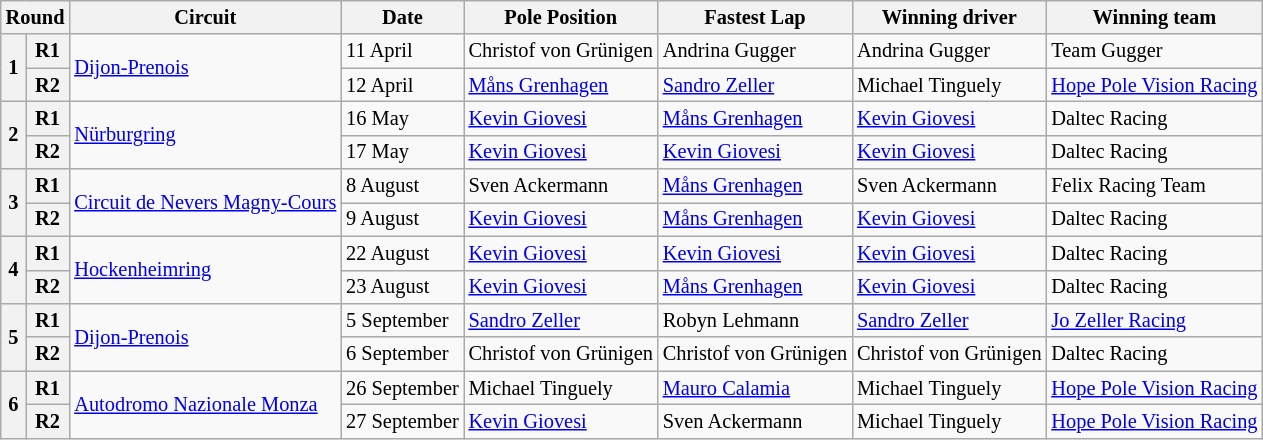<table class="wikitable" style="font-size: 85%;">
<tr>
<th colspan=2>Round</th>
<th>Circuit</th>
<th>Date</th>
<th>Pole Position</th>
<th>Fastest Lap</th>
<th>Winning driver</th>
<th>Winning team</th>
</tr>
<tr>
<th rowspan=2>1</th>
<th>R1</th>
<td rowspan=2> <a href='#'>Dijon-Prenois</a></td>
<td>11 April</td>
<td> Christof von Grünigen</td>
<td> Andrina Gugger</td>
<td> Andrina Gugger</td>
<td> Team Gugger</td>
</tr>
<tr>
<th>R2</th>
<td>12 April</td>
<td> <a href='#'>Måns Grenhagen</a></td>
<td> <a href='#'>Sandro Zeller</a></td>
<td> Michael Tinguely</td>
<td> <a href='#'>Hope Pole Vision Racing</a></td>
</tr>
<tr>
<th rowspan=2>2</th>
<th>R1</th>
<td rowspan=2> <a href='#'>Nürburgring</a></td>
<td>16 May</td>
<td> <a href='#'>Kevin Giovesi</a></td>
<td> <a href='#'>Måns Grenhagen</a></td>
<td> <a href='#'>Kevin Giovesi</a></td>
<td> Daltec Racing</td>
</tr>
<tr>
<th>R2</th>
<td>17 May</td>
<td> <a href='#'>Kevin Giovesi</a></td>
<td> <a href='#'>Kevin Giovesi</a></td>
<td> <a href='#'>Kevin Giovesi</a></td>
<td> Daltec Racing</td>
</tr>
<tr>
<th rowspan=2>3</th>
<th>R1</th>
<td rowspan=2> <a href='#'>Circuit de Nevers Magny-Cours</a></td>
<td>8 August</td>
<td> Sven Ackermann</td>
<td> <a href='#'>Måns Grenhagen</a></td>
<td> Sven Ackermann</td>
<td> Felix Racing Team</td>
</tr>
<tr>
<th>R2</th>
<td>9 August</td>
<td> <a href='#'>Kevin Giovesi</a></td>
<td> <a href='#'>Måns Grenhagen</a></td>
<td> <a href='#'>Kevin Giovesi</a></td>
<td> Daltec Racing</td>
</tr>
<tr>
<th rowspan=2>4</th>
<th>R1</th>
<td rowspan=2> <a href='#'>Hockenheimring</a></td>
<td>22 August</td>
<td> <a href='#'>Kevin Giovesi</a></td>
<td> <a href='#'>Kevin Giovesi</a></td>
<td> <a href='#'>Kevin Giovesi</a></td>
<td> Daltec Racing</td>
</tr>
<tr>
<th>R2</th>
<td>23 August</td>
<td> <a href='#'>Kevin Giovesi</a></td>
<td> <a href='#'>Måns Grenhagen</a></td>
<td> <a href='#'>Kevin Giovesi</a></td>
<td> Daltec Racing</td>
</tr>
<tr>
<th rowspan=2>5</th>
<th>R1</th>
<td rowspan=2> <a href='#'>Dijon-Prenois</a></td>
<td>5 September</td>
<td> <a href='#'>Sandro Zeller</a></td>
<td> Robyn Lehmann</td>
<td> <a href='#'>Sandro Zeller</a></td>
<td> <a href='#'>Jo Zeller Racing</a></td>
</tr>
<tr>
<th>R2</th>
<td>6 September</td>
<td> Christof von Grünigen</td>
<td> Christof von Grünigen</td>
<td> Christof von Grünigen</td>
<td> Daltec Racing</td>
</tr>
<tr>
<th rowspan=2>6</th>
<th>R1</th>
<td rowspan=2> <a href='#'>Autodromo Nazionale Monza</a></td>
<td>26 September</td>
<td> Michael Tinguely</td>
<td> <a href='#'>Mauro Calamia</a></td>
<td> Michael Tinguely</td>
<td> <a href='#'>Hope Pole Vision Racing</a></td>
</tr>
<tr>
<th>R2</th>
<td>27 September</td>
<td> <a href='#'>Kevin Giovesi</a></td>
<td> Sven Ackermann</td>
<td> Michael Tinguely</td>
<td> <a href='#'>Hope Pole Vision Racing</a></td>
</tr>
</table>
